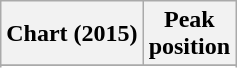<table class="wikitable sortable plainrowheaders" style="text-align:center">
<tr>
<th scope="col">Chart (2015)</th>
<th scope="col">Peak<br> position</th>
</tr>
<tr>
</tr>
<tr>
</tr>
<tr>
</tr>
</table>
